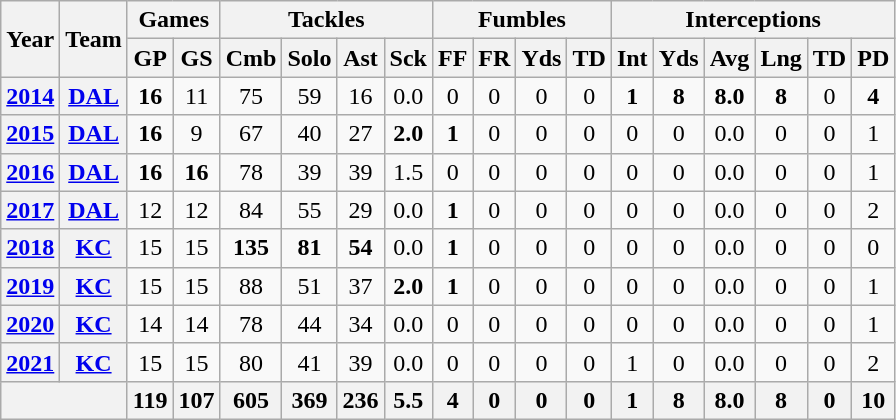<table class= "wikitable" style="text-align:center;">
<tr>
<th rowspan="2">Year</th>
<th rowspan="2">Team</th>
<th colspan="2">Games</th>
<th colspan="4">Tackles</th>
<th colspan="4">Fumbles</th>
<th colspan="6">Interceptions</th>
</tr>
<tr>
<th>GP</th>
<th>GS</th>
<th>Cmb</th>
<th>Solo</th>
<th>Ast</th>
<th>Sck</th>
<th>FF</th>
<th>FR</th>
<th>Yds</th>
<th>TD</th>
<th>Int</th>
<th>Yds</th>
<th>Avg</th>
<th>Lng</th>
<th>TD</th>
<th>PD</th>
</tr>
<tr>
<th><a href='#'>2014</a></th>
<th><a href='#'>DAL</a></th>
<td><strong>16</strong></td>
<td>11</td>
<td>75</td>
<td>59</td>
<td>16</td>
<td>0.0</td>
<td>0</td>
<td>0</td>
<td>0</td>
<td>0</td>
<td><strong>1</strong></td>
<td><strong>8</strong></td>
<td><strong>8.0</strong></td>
<td><strong>8</strong></td>
<td>0</td>
<td><strong>4</strong></td>
</tr>
<tr>
<th><a href='#'>2015</a></th>
<th><a href='#'>DAL</a></th>
<td><strong>16</strong></td>
<td>9</td>
<td>67</td>
<td>40</td>
<td>27</td>
<td><strong>2.0</strong></td>
<td><strong>1</strong></td>
<td>0</td>
<td>0</td>
<td>0</td>
<td>0</td>
<td>0</td>
<td>0.0</td>
<td>0</td>
<td>0</td>
<td>1</td>
</tr>
<tr>
<th><a href='#'>2016</a></th>
<th><a href='#'>DAL</a></th>
<td><strong>16</strong></td>
<td><strong>16</strong></td>
<td>78</td>
<td>39</td>
<td>39</td>
<td>1.5</td>
<td>0</td>
<td>0</td>
<td>0</td>
<td>0</td>
<td>0</td>
<td>0</td>
<td>0.0</td>
<td>0</td>
<td>0</td>
<td>1</td>
</tr>
<tr>
<th><a href='#'>2017</a></th>
<th><a href='#'>DAL</a></th>
<td>12</td>
<td>12</td>
<td>84</td>
<td>55</td>
<td>29</td>
<td>0.0</td>
<td><strong>1</strong></td>
<td>0</td>
<td>0</td>
<td>0</td>
<td>0</td>
<td>0</td>
<td>0.0</td>
<td>0</td>
<td>0</td>
<td>2</td>
</tr>
<tr>
<th><a href='#'>2018</a></th>
<th><a href='#'>KC</a></th>
<td>15</td>
<td>15</td>
<td><strong>135</strong></td>
<td><strong>81</strong></td>
<td><strong>54</strong></td>
<td>0.0</td>
<td><strong>1</strong></td>
<td>0</td>
<td>0</td>
<td>0</td>
<td>0</td>
<td>0</td>
<td>0.0</td>
<td>0</td>
<td>0</td>
<td>0</td>
</tr>
<tr>
<th><a href='#'>2019</a></th>
<th><a href='#'>KC</a></th>
<td>15</td>
<td>15</td>
<td>88</td>
<td>51</td>
<td>37</td>
<td><strong>2.0</strong></td>
<td><strong>1</strong></td>
<td>0</td>
<td>0</td>
<td>0</td>
<td>0</td>
<td>0</td>
<td>0.0</td>
<td>0</td>
<td>0</td>
<td>1</td>
</tr>
<tr>
<th><a href='#'>2020</a></th>
<th><a href='#'>KC</a></th>
<td>14</td>
<td>14</td>
<td>78</td>
<td>44</td>
<td>34</td>
<td>0.0</td>
<td>0</td>
<td>0</td>
<td>0</td>
<td>0</td>
<td>0</td>
<td>0</td>
<td>0.0</td>
<td>0</td>
<td>0</td>
<td>1</td>
</tr>
<tr>
<th><a href='#'>2021</a></th>
<th><a href='#'>KC</a></th>
<td>15</td>
<td>15</td>
<td>80</td>
<td>41</td>
<td>39</td>
<td>0.0</td>
<td>0</td>
<td>0</td>
<td>0</td>
<td>0</td>
<td>1</td>
<td>0</td>
<td>0.0</td>
<td>0</td>
<td>0</td>
<td>2</td>
</tr>
<tr>
<th colspan="2"></th>
<th>119</th>
<th>107</th>
<th>605</th>
<th>369</th>
<th>236</th>
<th>5.5</th>
<th>4</th>
<th>0</th>
<th>0</th>
<th>0</th>
<th>1</th>
<th>8</th>
<th>8.0</th>
<th>8</th>
<th>0</th>
<th>10</th>
</tr>
</table>
